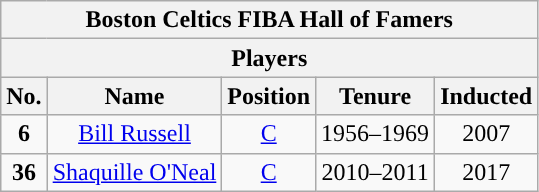<table class="wikitable" style="text-align:center">
<tr>
<th colspan="5">Boston Celtics FIBA Hall of Famers</th>
</tr>
<tr>
<th colspan="5" style="text-align:center; ">Players</th>
</tr>
<tr>
<th>No.</th>
<th>Name</th>
<th>Position</th>
<th>Tenure</th>
<th>Inducted</th>
</tr>
<tr>
<td><strong>6</strong></td>
<td><a href='#'>Bill Russell</a></td>
<td><a href='#'>C</a></td>
<td>1956–1969</td>
<td>2007</td>
</tr>
<tr>
<td><strong>36</strong></td>
<td><a href='#'>Shaquille O'Neal</a></td>
<td><a href='#'>C</a></td>
<td>2010–2011</td>
<td>2017</td>
</tr>
</table>
